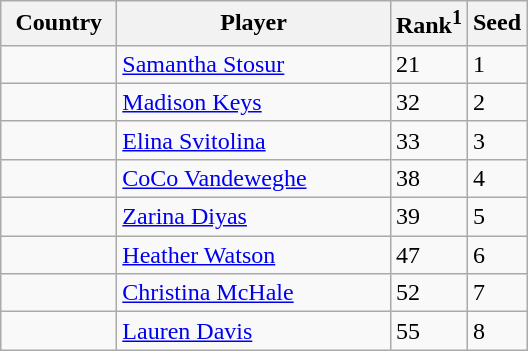<table class="sortable wikitable">
<tr>
<th width="70">Country</th>
<th width="175">Player</th>
<th>Rank<sup>1</sup></th>
<th>Seed</th>
</tr>
<tr>
<td></td>
<td><a href='#'>Samantha Stosur</a></td>
<td>21</td>
<td>1</td>
</tr>
<tr>
<td></td>
<td><a href='#'>Madison Keys</a></td>
<td>32</td>
<td>2</td>
</tr>
<tr>
<td></td>
<td><a href='#'>Elina Svitolina</a></td>
<td>33</td>
<td>3</td>
</tr>
<tr>
<td></td>
<td><a href='#'>CoCo Vandeweghe</a></td>
<td>38</td>
<td>4</td>
</tr>
<tr>
<td></td>
<td><a href='#'>Zarina Diyas</a></td>
<td>39</td>
<td>5</td>
</tr>
<tr>
<td></td>
<td><a href='#'>Heather Watson</a></td>
<td>47</td>
<td>6</td>
</tr>
<tr>
<td></td>
<td><a href='#'>Christina McHale</a></td>
<td>52</td>
<td>7</td>
</tr>
<tr>
<td></td>
<td><a href='#'>Lauren Davis</a></td>
<td>55</td>
<td>8</td>
</tr>
</table>
